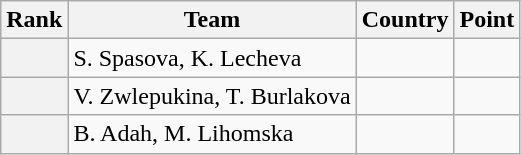<table class="wikitable sortable">
<tr>
<th>Rank</th>
<th>Team</th>
<th>Country</th>
<th>Point</th>
</tr>
<tr>
<th></th>
<td>S. Spasova, K. Lecheva</td>
<td></td>
<td></td>
</tr>
<tr>
<th></th>
<td>V. Zwlepukina, T. Burlakova</td>
<td></td>
<td></td>
</tr>
<tr>
<th></th>
<td>B. Adah, M. Lihomska</td>
<td></td>
<td></td>
</tr>
</table>
